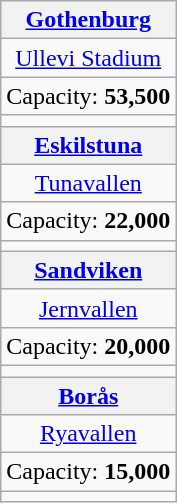<table class="wikitable" style="text-align:center; float: left">
<tr>
<th><a href='#'>Gothenburg</a></th>
</tr>
<tr>
<td><a href='#'>Ullevi Stadium</a></td>
</tr>
<tr>
<td>Capacity: <strong>53,500</strong></td>
</tr>
<tr>
<td></td>
</tr>
<tr>
<th><a href='#'>Eskilstuna</a></th>
</tr>
<tr>
<td><a href='#'>Tunavallen</a></td>
</tr>
<tr>
<td>Capacity: <strong>22,000</strong></td>
</tr>
<tr>
<td></td>
</tr>
<tr>
<th><a href='#'>Sandviken</a></th>
</tr>
<tr>
<td><a href='#'>Jernvallen</a></td>
</tr>
<tr>
<td>Capacity: <strong>20,000</strong></td>
</tr>
<tr>
<td></td>
</tr>
<tr>
<th><a href='#'>Borås</a></th>
</tr>
<tr>
<td><a href='#'>Ryavallen</a></td>
</tr>
<tr>
<td>Capacity: <strong>15,000</strong></td>
</tr>
<tr>
<td></td>
</tr>
</table>
